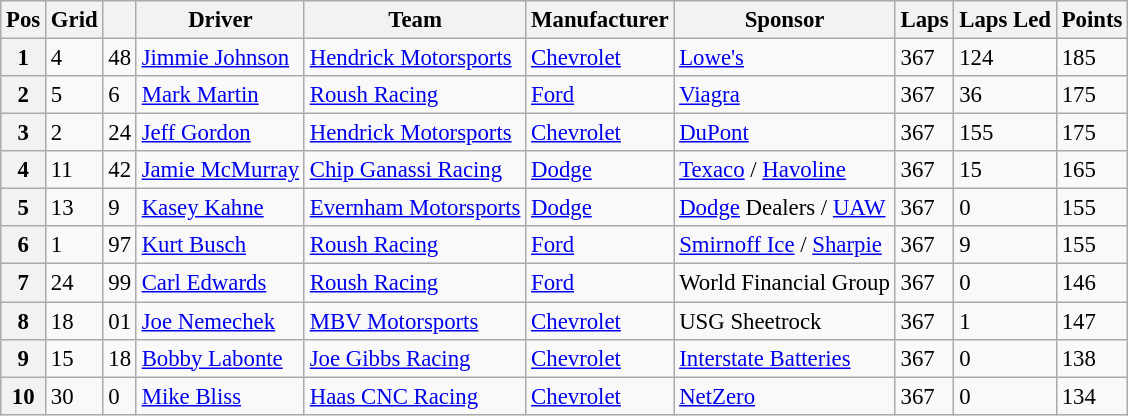<table class="wikitable" style="font-size:95%">
<tr>
<th>Pos</th>
<th>Grid</th>
<th></th>
<th>Driver</th>
<th>Team</th>
<th>Manufacturer</th>
<th>Sponsor</th>
<th>Laps</th>
<th>Laps Led</th>
<th>Points</th>
</tr>
<tr>
<th>1</th>
<td>4</td>
<td>48</td>
<td><a href='#'>Jimmie Johnson</a></td>
<td><a href='#'>Hendrick Motorsports</a></td>
<td><a href='#'>Chevrolet</a></td>
<td><a href='#'>Lowe's</a></td>
<td>367</td>
<td>124</td>
<td>185</td>
</tr>
<tr>
<th>2</th>
<td>5</td>
<td>6</td>
<td><a href='#'>Mark Martin</a></td>
<td><a href='#'>Roush Racing</a></td>
<td><a href='#'>Ford</a></td>
<td><a href='#'>Viagra</a></td>
<td>367</td>
<td>36</td>
<td>175</td>
</tr>
<tr>
<th>3</th>
<td>2</td>
<td>24</td>
<td><a href='#'>Jeff Gordon</a></td>
<td><a href='#'>Hendrick Motorsports</a></td>
<td><a href='#'>Chevrolet</a></td>
<td><a href='#'>DuPont</a></td>
<td>367</td>
<td>155</td>
<td>175</td>
</tr>
<tr>
<th>4</th>
<td>11</td>
<td>42</td>
<td><a href='#'>Jamie McMurray</a></td>
<td><a href='#'>Chip Ganassi Racing</a></td>
<td><a href='#'>Dodge</a></td>
<td><a href='#'>Texaco</a> / <a href='#'>Havoline</a></td>
<td>367</td>
<td>15</td>
<td>165</td>
</tr>
<tr>
<th>5</th>
<td>13</td>
<td>9</td>
<td><a href='#'>Kasey Kahne</a></td>
<td><a href='#'>Evernham Motorsports</a></td>
<td><a href='#'>Dodge</a></td>
<td><a href='#'>Dodge</a> Dealers / <a href='#'>UAW</a></td>
<td>367</td>
<td>0</td>
<td>155</td>
</tr>
<tr>
<th>6</th>
<td>1</td>
<td>97</td>
<td><a href='#'>Kurt Busch</a></td>
<td><a href='#'>Roush Racing</a></td>
<td><a href='#'>Ford</a></td>
<td><a href='#'>Smirnoff Ice</a> / <a href='#'>Sharpie</a></td>
<td>367</td>
<td>9</td>
<td>155</td>
</tr>
<tr>
<th>7</th>
<td>24</td>
<td>99</td>
<td><a href='#'>Carl Edwards</a></td>
<td><a href='#'>Roush Racing</a></td>
<td><a href='#'>Ford</a></td>
<td>World Financial Group</td>
<td>367</td>
<td>0</td>
<td>146</td>
</tr>
<tr>
<th>8</th>
<td>18</td>
<td>01</td>
<td><a href='#'>Joe Nemechek</a></td>
<td><a href='#'>MBV Motorsports</a></td>
<td><a href='#'>Chevrolet</a></td>
<td>USG Sheetrock</td>
<td>367</td>
<td>1</td>
<td>147</td>
</tr>
<tr>
<th>9</th>
<td>15</td>
<td>18</td>
<td><a href='#'>Bobby Labonte</a></td>
<td><a href='#'>Joe Gibbs Racing</a></td>
<td><a href='#'>Chevrolet</a></td>
<td><a href='#'>Interstate Batteries</a></td>
<td>367</td>
<td>0</td>
<td>138</td>
</tr>
<tr>
<th>10</th>
<td>30</td>
<td>0</td>
<td><a href='#'>Mike Bliss</a></td>
<td><a href='#'>Haas CNC Racing</a></td>
<td><a href='#'>Chevrolet</a></td>
<td><a href='#'>NetZero</a></td>
<td>367</td>
<td>0</td>
<td>134</td>
</tr>
</table>
